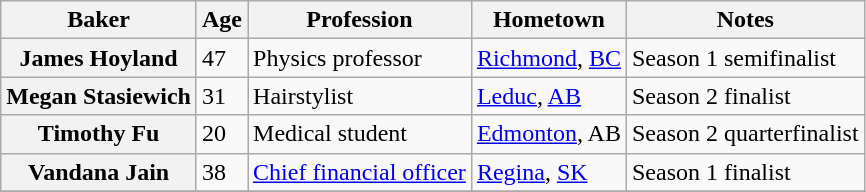<table class="wikitable sortable">
<tr>
<th scope="col">Baker</th>
<th scope="col">Age</th>
<th scope="col" class="unsortable">Profession</th>
<th scope="col" class="unsortable">Hometown</th>
<th scope="col" class="unsortable">Notes</th>
</tr>
<tr>
<th scope="row">James Hoyland</th>
<td>47</td>
<td>Physics professor</td>
<td><a href='#'>Richmond</a>, <a href='#'>BC</a></td>
<td>Season 1 semifinalist</td>
</tr>
<tr>
<th scope="row">Megan Stasiewich</th>
<td>31</td>
<td>Hairstylist</td>
<td><a href='#'>Leduc</a>, <a href='#'>AB</a></td>
<td>Season 2 finalist</td>
</tr>
<tr>
<th scope="row">Timothy Fu</th>
<td>20</td>
<td>Medical student</td>
<td><a href='#'>Edmonton</a>, AB</td>
<td>Season 2 quarterfinalist</td>
</tr>
<tr>
<th scope="row">Vandana Jain</th>
<td>38</td>
<td><a href='#'>Chief financial officer</a></td>
<td><a href='#'>Regina</a>, <a href='#'>SK</a></td>
<td>Season 1 finalist</td>
</tr>
<tr>
</tr>
</table>
